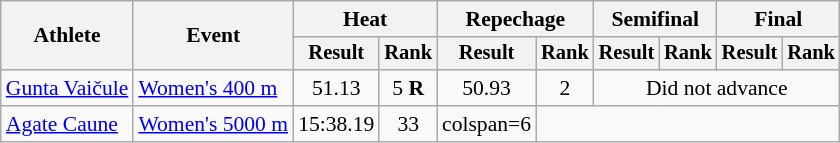<table class="wikitable" style="font-size:90%">
<tr>
<th rowspan="2">Athlete</th>
<th rowspan="2">Event</th>
<th colspan="2">Heat</th>
<th colspan="2">Repechage</th>
<th colspan="2">Semifinal</th>
<th colspan="2">Final</th>
</tr>
<tr style="font-size:95%">
<th>Result</th>
<th>Rank</th>
<th>Result</th>
<th>Rank</th>
<th>Result</th>
<th>Rank</th>
<th>Result</th>
<th>Rank</th>
</tr>
<tr align=center>
<td align=left><a href='#'>Gunta Vaičule</a></td>
<td align=left><a href='#'>Women's 400 m</a></td>
<td>51.13</td>
<td>5 <strong>R</strong></td>
<td>50.93</td>
<td>2</td>
<td colspan=4>Did not advance</td>
</tr>
<tr align=center>
<td align=left><a href='#'>Agate Caune</a></td>
<td align=left><a href='#'>Women's 5000 m</a></td>
<td>15:38.19</td>
<td>33</td>
<td>colspan=6 </td>
</tr>
</table>
